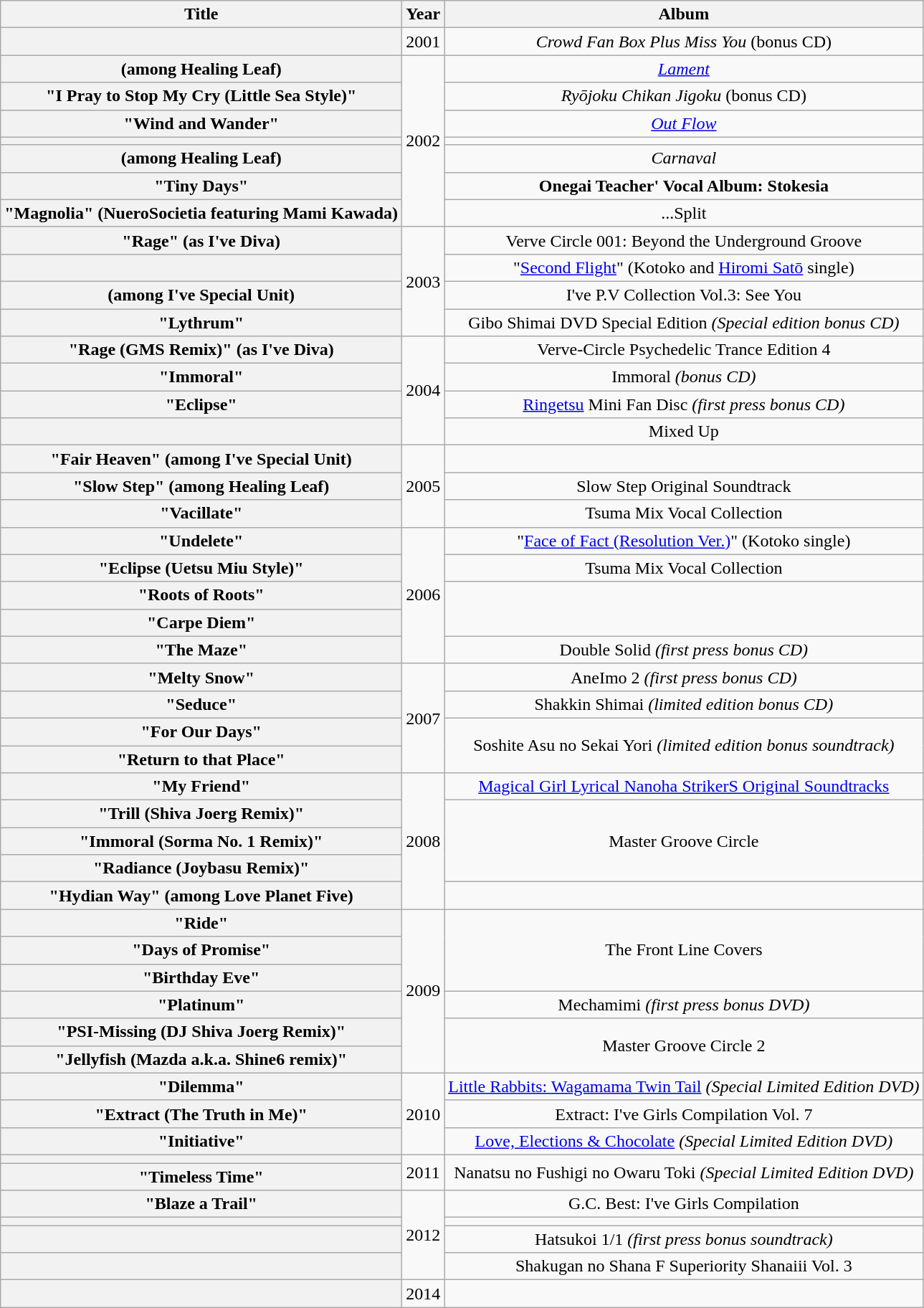<table class="wikitable plainrowheaders" style="text-align:center;">
<tr>
<th scope="col">Title</th>
<th scope="col">Year</th>
<th scope="col">Album</th>
</tr>
<tr>
<th scope="row"></th>
<td>2001</td>
<td><em>Crowd Fan Box Plus Miss You</em> <span>(bonus CD)</span></td>
</tr>
<tr>
<th scope="row"> <span>(among Healing Leaf)</span></th>
<td rowspan="7">2002</td>
<td><em><a href='#'>Lament</a></em></td>
</tr>
<tr>
<th scope="row">"I Pray to Stop My Cry (Little Sea Style)"</th>
<td><em>Ryōjoku Chikan Jigoku</em> <span>(bonus CD)</span></td>
</tr>
<tr>
<th scope="row">"Wind and Wander"</th>
<td><em><a href='#'>Out Flow</a></em></td>
</tr>
<tr>
<th scope="row"></th>
<td></td>
</tr>
<tr>
<th scope="row"> <span>(among Healing Leaf)</span></th>
<td><em>Carnaval</em></td>
</tr>
<tr>
<th scope="row">"Tiny Days"</th>
<td><strong>Onegai Teacher' Vocal Album: Stokesia<em></td>
</tr>
<tr>
<th scope="row">"Magnolia" <span>(NueroSocietia featuring Mami Kawada)</span></th>
<td></em>...Split<em></td>
</tr>
<tr>
<th scope="row">"Rage" <span>(as I've Diva)</span></th>
<td rowspan="4">2003</td>
<td></em>Verve Circle 001: Beyond the Underground Groove<em></td>
</tr>
<tr>
<th scope="row"></th>
<td>"<a href='#'>Second Flight</a>" <span>(Kotoko and <a href='#'>Hiromi Satō</a> single)</span></td>
</tr>
<tr>
<th scope="row"> <span>(among I've Special Unit)</span></th>
<td></em>I've P.V Collection Vol.3: See You<em></td>
</tr>
<tr>
<th scope="row">"Lythrum"</th>
<td></em>Gibo Shimai DVD Special Edition<em> <span>(Special edition bonus CD)</span></td>
</tr>
<tr>
<th scope="row">"Rage (GMS Remix)" <span>(as I've Diva)</span></th>
<td rowspan="4">2004</td>
<td></em>Verve-Circle Psychedelic Trance Edition 4<em></td>
</tr>
<tr>
<th scope="row">"Immoral"</th>
<td></em>Immoral<em> <span>(bonus CD)</span></td>
</tr>
<tr>
<th scope="row">"Eclipse"</th>
<td></em><a href='#'>Ringetsu</a> Mini Fan Disc<em> <span>(first press bonus CD)</span></td>
</tr>
<tr>
<th scope="row"></th>
<td></em>Mixed Up<em></td>
</tr>
<tr>
<th scope="row">"Fair Heaven" <span>(among I've Special Unit)</span></th>
<td rowspan="3">2005</td>
<td></td>
</tr>
<tr>
<th scope="row">"Slow Step" <span>(among Healing Leaf)</span></th>
<td></em>Slow Step Original Soundtrack<em></td>
</tr>
<tr>
<th scope="row">"Vacillate"</th>
<td></em>Tsuma Mix Vocal Collection<em></td>
</tr>
<tr>
<th scope="row">"Undelete"</th>
<td rowspan="5">2006</td>
<td>"<a href='#'>Face of Fact (Resolution Ver.)</a>" <span>(Kotoko single)</span></td>
</tr>
<tr>
<th scope="row">"Eclipse (Uetsu Miu Style)"</th>
<td></em>Tsuma Mix Vocal Collection<em></td>
</tr>
<tr>
<th scope="row">"Roots of Roots"</th>
<td rowspan="2"></td>
</tr>
<tr>
<th scope="row">"Carpe Diem"</th>
</tr>
<tr>
<th scope="row">"The Maze"</th>
<td></em>Double Solid<em> <span>(first press bonus CD)</span></td>
</tr>
<tr>
<th scope="row">"Melty Snow"</th>
<td rowspan="4">2007</td>
<td></em>AneImo 2<em> <span>(first press bonus CD)</span></td>
</tr>
<tr>
<th scope="row">"Seduce"</th>
<td></em>Shakkin Shimai<em> <span>(limited edition bonus CD)</span></td>
</tr>
<tr>
<th scope="row">"For Our Days"</th>
<td rowspan="2"></em>Soshite Asu no Sekai Yori<em> <span>(limited edition bonus soundtrack)</span></td>
</tr>
<tr>
<th scope="row">"Return to that Place"</th>
</tr>
<tr>
<th scope="row">"My Friend"</th>
<td rowspan="5">2008</td>
<td></em><a href='#'>Magical Girl Lyrical Nanoha StrikerS Original Soundtracks</a><em></td>
</tr>
<tr>
<th scope="row">"Trill (Shiva Joerg Remix)"</th>
<td rowspan="3"></em>Master Groove Circle<em></td>
</tr>
<tr>
<th scope="row">"Immoral (Sorma No. 1 Remix)"</th>
</tr>
<tr>
<th scope="row">"Radiance (Joybasu Remix)"</th>
</tr>
<tr>
<th scope="row">"Hydian Way" <span>(among Love Planet Five)</span></th>
<td></td>
</tr>
<tr>
<th scope="row">"Ride"</th>
<td rowspan="6">2009</td>
<td rowspan="3"></em>The Front Line Covers<em></td>
</tr>
<tr>
<th scope="row">"Days of Promise"</th>
</tr>
<tr>
<th scope="row">"Birthday Eve"</th>
</tr>
<tr>
<th scope="row">"Platinum"</th>
<td></em>Mechamimi<em> <span>(first press bonus DVD)</span></td>
</tr>
<tr>
<th scope="row">"PSI-Missing (DJ Shiva Joerg Remix)"</th>
<td rowspan="2"></em>Master Groove Circle 2<em></td>
</tr>
<tr>
<th scope="row">"Jellyfish (Mazda a.k.a. Shine6 remix)"</th>
</tr>
<tr>
<th scope="row">"Dilemma"</th>
<td rowspan="3">2010</td>
<td></em><a href='#'>Little Rabbits: Wagamama Twin Tail</a><em> <span>(Special Limited Edition DVD)</span></td>
</tr>
<tr>
<th scope="row">"Extract (The Truth in Me)"</th>
<td></em>Extract: I've Girls Compilation Vol. 7<em></td>
</tr>
<tr>
<th scope="row">"Initiative"</th>
<td></em><a href='#'>Love, Elections & Chocolate</a><em> <span>(Special Limited Edition DVD)</span></td>
</tr>
<tr>
<th scope="row"></th>
<td rowspan="2">2011</td>
<td rowspan="2"></em>Nanatsu no Fushigi no Owaru Toki<em> <span>(Special Limited Edition DVD)</span></td>
</tr>
<tr>
<th scope="row">"Timeless Time"</th>
</tr>
<tr>
<th scope="row">"Blaze a Trail"</th>
<td rowspan="4">2012</td>
<td></em>G.C. Best: I've Girls Compilation<em></td>
</tr>
<tr>
<th scope="row"></th>
<td></td>
</tr>
<tr>
<th scope="row"></th>
<td></em>Hatsukoi 1/1<em> <span>(first press bonus soundtrack)</span></td>
</tr>
<tr>
<th scope="row"></th>
<td></em>Shakugan no Shana F Superiority Shanaiii Vol. 3<em> </td>
</tr>
<tr>
<th scope="row"></th>
<td rowspan="1">2014</td>
<td> </td>
</tr>
</table>
